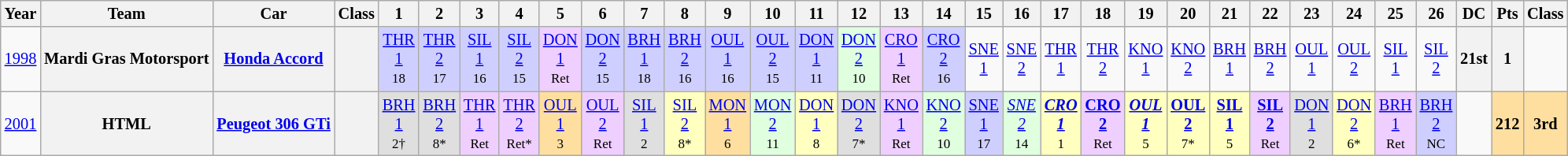<table class="wikitable" style="text-align:center; font-size:85%">
<tr>
<th>Year</th>
<th>Team</th>
<th>Car</th>
<th>Class</th>
<th>1</th>
<th>2</th>
<th>3</th>
<th>4</th>
<th>5</th>
<th>6</th>
<th>7</th>
<th>8</th>
<th>9</th>
<th>10</th>
<th>11</th>
<th>12</th>
<th>13</th>
<th>14</th>
<th>15</th>
<th>16</th>
<th>17</th>
<th>18</th>
<th>19</th>
<th>20</th>
<th>21</th>
<th>22</th>
<th>23</th>
<th>24</th>
<th>25</th>
<th>26</th>
<th>DC</th>
<th>Pts</th>
<th>Class</th>
</tr>
<tr>
<td><a href='#'>1998</a></td>
<th nowrap>Mardi Gras Motorsport</th>
<th nowrap><a href='#'>Honda Accord</a></th>
<th></th>
<td style="background:#CFCFFF;"><a href='#'>THR<br>1</a><br><small>18</small></td>
<td style="background:#CFCFFF;"><a href='#'>THR<br>2</a><br><small>17</small></td>
<td style="background:#CFCFFF;"><a href='#'>SIL<br>1</a><br><small>16</small></td>
<td style="background:#CFCFFF;"><a href='#'>SIL<br>2</a><br><small>15</small></td>
<td style="background:#EFCFFF;"><a href='#'>DON<br>1</a><br><small>Ret</small></td>
<td style="background:#CFCFFF;"><a href='#'>DON<br>2</a><br><small>15</small></td>
<td style="background:#CFCFFF;"><a href='#'>BRH<br>1</a><br><small>18</small></td>
<td style="background:#CFCFFF;"><a href='#'>BRH<br>2</a><br><small>16</small></td>
<td style="background:#CFCFFF;"><a href='#'>OUL<br>1</a><br><small>16</small></td>
<td style="background:#CFCFFF;"><a href='#'>OUL<br>2</a><br><small>15</small></td>
<td style="background:#CFCFFF;"><a href='#'>DON<br>1</a><br><small>11</small></td>
<td style="background:#DFFFDF;"><a href='#'>DON<br>2</a><br><small>10</small></td>
<td style="background:#EFCFFF;"><a href='#'>CRO<br>1</a><br><small>Ret</small></td>
<td style="background:#CFCFFF;"><a href='#'>CRO<br>2</a><br><small>16</small></td>
<td><a href='#'>SNE<br>1</a><br><small></small></td>
<td><a href='#'>SNE<br>2</a><br><small></small></td>
<td><a href='#'>THR<br>1</a><br><small></small></td>
<td><a href='#'>THR<br>2</a><br><small></small></td>
<td><a href='#'>KNO<br>1</a><br><small></small></td>
<td><a href='#'>KNO<br>2</a><br><small></small></td>
<td><a href='#'>BRH<br>1</a><br><small></small></td>
<td><a href='#'>BRH<br>2</a><br><small></small></td>
<td><a href='#'>OUL<br>1</a><br><small></small></td>
<td><a href='#'>OUL<br>2</a><br><small></small></td>
<td><a href='#'>SIL<br>1</a><br><small></small></td>
<td><a href='#'>SIL<br>2</a><br><small></small></td>
<th>21st</th>
<th>1</th>
<td></td>
</tr>
<tr>
<td><a href='#'>2001</a></td>
<th>HTML</th>
<th nowrap><a href='#'>Peugeot 306 GTi</a></th>
<th><span></span></th>
<td style="background:#DFDFDF;"><a href='#'>BRH<br>1</a><br><small>2†</small></td>
<td style="background:#DFDFDF;"><a href='#'>BRH<br>2</a><br><small>8*</small></td>
<td style="background:#EFCFFF;"><a href='#'>THR<br>1</a><br><small>Ret</small></td>
<td style="background:#EFCFFF;"><a href='#'>THR<br>2</a><br><small>Ret*</small></td>
<td style="background:#FFDF9F;"><a href='#'>OUL<br>1</a><br><small>3</small></td>
<td style="background:#EFCFFF;"><a href='#'>OUL<br>2</a><br><small>Ret</small></td>
<td style="background:#DFDFDF;"><a href='#'>SIL<br>1</a><br><small>2</small></td>
<td style="background:#FFFFBF;"><a href='#'>SIL<br>2</a><br><small>8*</small></td>
<td style="background:#FFDF9F;"><a href='#'>MON<br>1</a><br><small>6</small></td>
<td style="background:#DFFFDF;"><a href='#'>MON<br>2</a><br><small>11</small></td>
<td style="background:#FFFFBF;"><a href='#'>DON<br>1</a><br><small>8</small></td>
<td style="background:#DFDFDF;"><a href='#'>DON<br>2</a><br><small>7*</small></td>
<td style="background:#EFCFFF;"><a href='#'>KNO<br>1</a><br><small>Ret</small></td>
<td style="background:#DFFFDF;"><a href='#'>KNO<br>2</a><br><small>10</small></td>
<td style="background:#CFCFFF;"><a href='#'>SNE<br>1</a><br><small>17</small></td>
<td style="background:#DFFFDF;"><em><a href='#'>SNE<br>2</a></em><br><small>14</small></td>
<td style="background:#FFFFBF;"><strong><em><a href='#'>CRO<br>1</a></em></strong><br><small>1</small></td>
<td style="background:#EFCFFF;"><strong><a href='#'>CRO<br>2</a></strong><br><small>Ret</small></td>
<td style="background:#FFFFBF;"><strong><em><a href='#'>OUL<br>1</a></em></strong><br><small>5</small></td>
<td style="background:#FFFFBF;"><strong><a href='#'>OUL<br>2</a></strong><br><small>7*</small></td>
<td style="background:#FFFFBF;"><strong><a href='#'>SIL<br>1</a></strong><br><small>5</small></td>
<td style="background:#EFCFFF;"><strong><a href='#'>SIL<br>2</a></strong><br><small>Ret</small></td>
<td style="background:#DFDFDF;"><a href='#'>DON<br>1</a><br><small>2</small></td>
<td style="background:#FFFFBF;"><a href='#'>DON<br>2</a><br><small>6*</small></td>
<td style="background:#EFCFFF;"><a href='#'>BRH<br>1</a><br><small>Ret</small></td>
<td style="background:#CFCFFF;"><a href='#'>BRH<br>2</a><br><small>NC</small></td>
<td></td>
<th style="background:#FFDF9F;">212</th>
<th style="background:#FFDF9F;">3rd</th>
</tr>
</table>
